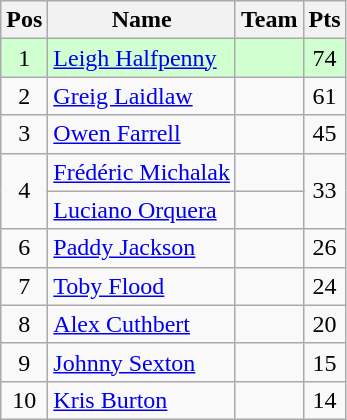<table class="wikitable" style="text-align:center">
<tr>
<th>Pos</th>
<th>Name</th>
<th>Team</th>
<th>Pts</th>
</tr>
<tr style="background:#d0ffd0;">
<td>1</td>
<td align="left"><a href='#'>Leigh Halfpenny</a></td>
<td align="left"></td>
<td>74</td>
</tr>
<tr>
<td>2</td>
<td align="left"><a href='#'>Greig Laidlaw</a></td>
<td align="left"></td>
<td>61</td>
</tr>
<tr>
<td>3</td>
<td align="left"><a href='#'>Owen Farrell</a></td>
<td align="left"></td>
<td>45</td>
</tr>
<tr>
<td rowspan=2>4</td>
<td align="left"><a href='#'>Frédéric Michalak</a></td>
<td align="left"></td>
<td rowspan=2>33</td>
</tr>
<tr>
<td align="left"><a href='#'>Luciano Orquera</a></td>
<td align="left"></td>
</tr>
<tr>
<td>6</td>
<td align="left"><a href='#'>Paddy Jackson</a></td>
<td align="left"></td>
<td>26</td>
</tr>
<tr>
<td>7</td>
<td align="left"><a href='#'>Toby Flood</a></td>
<td align="left"></td>
<td>24</td>
</tr>
<tr>
<td>8</td>
<td align="left"><a href='#'>Alex Cuthbert</a></td>
<td align="left"></td>
<td>20</td>
</tr>
<tr>
<td>9</td>
<td align="left"><a href='#'>Johnny Sexton</a></td>
<td align="left"></td>
<td>15</td>
</tr>
<tr>
<td>10</td>
<td align="left"><a href='#'>Kris Burton</a></td>
<td align="left"></td>
<td>14</td>
</tr>
</table>
